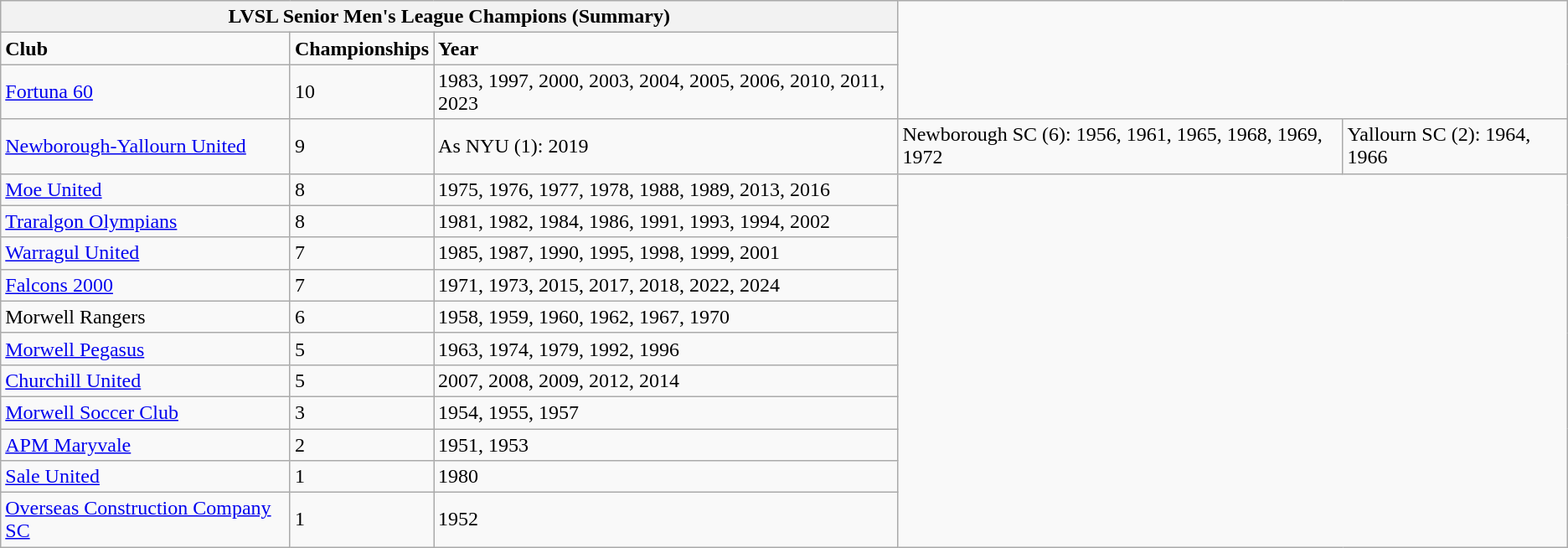<table class="wikitable mw-collapsible mw-collapsed">
<tr>
<th colspan="3">LVSL Senior Men's League Champions (Summary)</th>
</tr>
<tr>
<td><strong>Club</strong></td>
<td><strong>Championships</strong></td>
<td><strong>Year</strong></td>
</tr>
<tr>
<td><a href='#'>Fortuna 60</a></td>
<td>10</td>
<td>1983, 1997, 2000, 2003, 2004, 2005, 2006, 2010, 2011, 2023</td>
</tr>
<tr>
<td><a href='#'>Newborough-Yallourn United</a></td>
<td>9</td>
<td>As NYU (1): 2019</td>
<td>Newborough SC (6): 1956, 1961, 1965, 1968, 1969, 1972</td>
<td>Yallourn SC (2): 1964, 1966</td>
</tr>
<tr>
<td><a href='#'>Moe United</a></td>
<td>8</td>
<td>1975, 1976, 1977, 1978, 1988, 1989, 2013, 2016</td>
</tr>
<tr>
<td><a href='#'>Traralgon Olympians</a></td>
<td>8</td>
<td>1981, 1982, 1984, 1986, 1991, 1993, 1994, 2002</td>
</tr>
<tr>
<td><a href='#'>Warragul United</a></td>
<td>7</td>
<td>1985, 1987, 1990, 1995, 1998, 1999, 2001</td>
</tr>
<tr>
<td><a href='#'>Falcons 2000</a></td>
<td>7</td>
<td>1971, 1973, 2015, 2017, 2018, 2022, 2024</td>
</tr>
<tr>
<td>Morwell Rangers</td>
<td>6</td>
<td>1958, 1959, 1960, 1962, 1967, 1970</td>
</tr>
<tr>
<td><a href='#'>Morwell Pegasus</a></td>
<td>5</td>
<td>1963, 1974, 1979, 1992, 1996</td>
</tr>
<tr>
<td><a href='#'>Churchill United</a></td>
<td>5</td>
<td>2007, 2008, 2009, 2012, 2014</td>
</tr>
<tr>
<td><a href='#'>Morwell Soccer Club</a></td>
<td>3</td>
<td>1954, 1955, 1957</td>
</tr>
<tr>
<td><a href='#'>APM Maryvale</a></td>
<td>2</td>
<td>1951, 1953</td>
</tr>
<tr>
<td><a href='#'>Sale United</a></td>
<td>1</td>
<td>1980</td>
</tr>
<tr>
<td><a href='#'>Overseas Construction Company SC</a></td>
<td>1</td>
<td>1952</td>
</tr>
</table>
